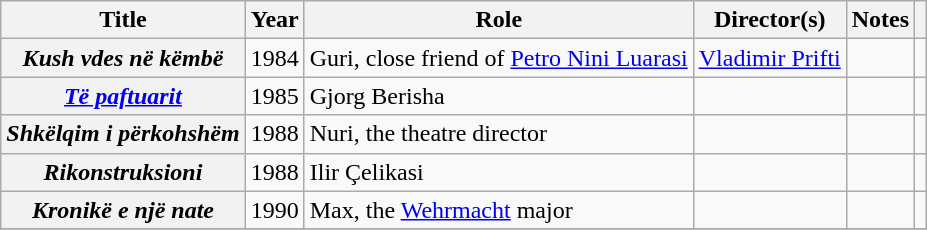<table class="wikitable sortable plainrowheaders">
<tr>
<th scope="col">Title</th>
<th scope="col">Year</th>
<th scope="col">Role</th>
<th scope="col">Director(s)</th>
<th scope="col" class="unsortable">Notes</th>
<th scope="col" class="unsortable"></th>
</tr>
<tr>
<th scope="row"><em>Kush vdes në këmbë</em></th>
<td>1984</td>
<td>Guri, close friend of <a href='#'>Petro Nini Luarasi</a></td>
<td><a href='#'>Vladimir Prifti</a></td>
<td></td>
<td style="text-align:center;"></td>
</tr>
<tr>
<th scope="row"><em><a href='#'>Të paftuarit</a></em></th>
<td>1985</td>
<td>Gjorg Berisha</td>
<td></td>
<td></td>
<td style="text-align:center;"></td>
</tr>
<tr>
<th scope="row"><em>Shkëlqim i përkohshëm</em></th>
<td>1988</td>
<td>Nuri, the theatre director</td>
<td></td>
<td></td>
<td style="text-align:center;"></td>
</tr>
<tr>
<th scope="row"><em>Rikonstruksioni</em></th>
<td>1988</td>
<td>Ilir Çelikasi</td>
<td></td>
<td></td>
<td style="text-align:center;"></td>
</tr>
<tr>
<th scope="row"><em>Kronikë e një nate</em></th>
<td>1990</td>
<td>Max, the <a href='#'>Wehrmacht</a> major</td>
<td></td>
<td></td>
<td style="text-align:center;"></td>
</tr>
<tr>
</tr>
</table>
